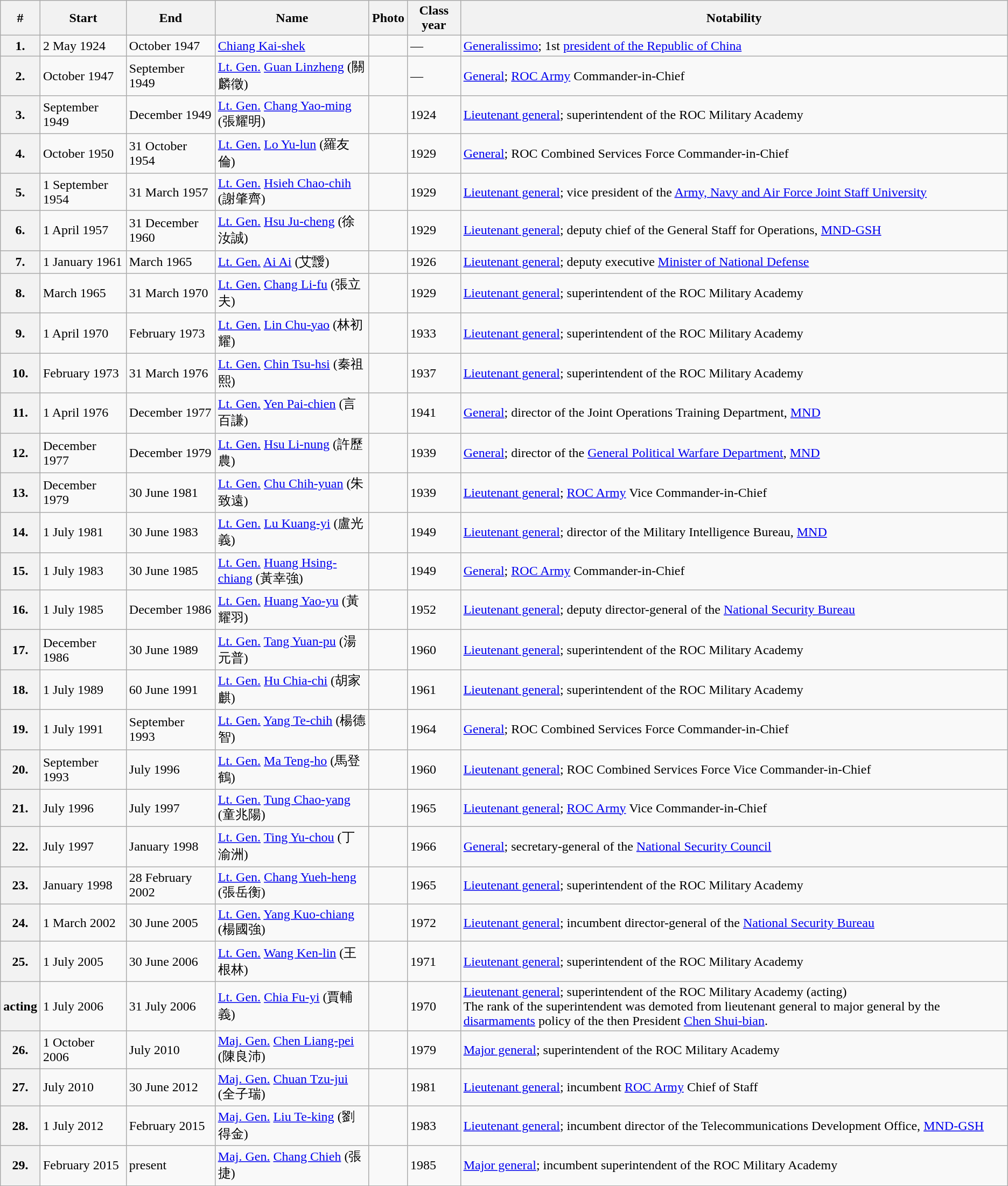<table class="wikitable sortable">
<tr>
<th>#</th>
<th>Start</th>
<th>End</th>
<th>Name</th>
<th>Photo</th>
<th>Class year</th>
<th>Notability</th>
</tr>
<tr>
<th>1.</th>
<td>2 May 1924</td>
<td>October 1947</td>
<td><a href='#'>Chiang Kai-shek</a></td>
<td></td>
<td>—</td>
<td><a href='#'>Generalissimo</a>; 1st <a href='#'>president of the Republic of China</a></td>
</tr>
<tr>
<th>2.</th>
<td>October 1947</td>
<td>September 1949</td>
<td><a href='#'>Lt. Gen.</a> <a href='#'>Guan Linzheng</a> (關麟徵)</td>
<td></td>
<td>—</td>
<td><a href='#'>General</a>; <a href='#'>ROC Army</a> Commander-in-Chief</td>
</tr>
<tr>
<th>3.</th>
<td>September 1949</td>
<td>December 1949</td>
<td><a href='#'>Lt. Gen.</a> <a href='#'>Chang Yao-ming</a> (張耀明)</td>
<td></td>
<td>1924</td>
<td><a href='#'>Lieutenant general</a>; superintendent of the ROC Military Academy</td>
</tr>
<tr>
<th>4.</th>
<td>October 1950</td>
<td>31 October 1954</td>
<td><a href='#'>Lt. Gen.</a> <a href='#'>Lo Yu-lun</a> (羅友倫)</td>
<td></td>
<td>1929</td>
<td><a href='#'>General</a>; ROC Combined Services Force Commander-in-Chief</td>
</tr>
<tr>
<th>5.</th>
<td>1 September 1954</td>
<td>31 March 1957</td>
<td><a href='#'>Lt. Gen.</a> <a href='#'>Hsieh Chao-chih</a> (謝肇齊)</td>
<td></td>
<td>1929</td>
<td><a href='#'>Lieutenant general</a>; vice president of the <a href='#'>Army, Navy and Air Force Joint Staff University</a></td>
</tr>
<tr>
<th>6.</th>
<td>1 April 1957</td>
<td>31 December 1960</td>
<td><a href='#'>Lt. Gen.</a> <a href='#'>Hsu Ju-cheng</a> (徐汝誠)</td>
<td></td>
<td>1929</td>
<td><a href='#'>Lieutenant general</a>; deputy chief of the General Staff for Operations, <a href='#'>MND-GSH</a></td>
</tr>
<tr>
<th>7.</th>
<td>1 January 1961</td>
<td>March 1965</td>
<td><a href='#'>Lt. Gen.</a> <a href='#'>Ai Ai</a> (艾靉)</td>
<td></td>
<td>1926</td>
<td><a href='#'>Lieutenant general</a>; deputy executive <a href='#'>Minister of National Defense</a></td>
</tr>
<tr>
<th>8.</th>
<td>March 1965</td>
<td>31 March 1970</td>
<td><a href='#'>Lt. Gen.</a> <a href='#'>Chang Li-fu</a> (張立夫)</td>
<td></td>
<td>1929</td>
<td><a href='#'>Lieutenant general</a>; superintendent of the ROC Military Academy</td>
</tr>
<tr>
<th>9.</th>
<td>1 April 1970</td>
<td>February 1973</td>
<td><a href='#'>Lt. Gen.</a> <a href='#'>Lin Chu-yao</a> (林初耀)</td>
<td></td>
<td>1933</td>
<td><a href='#'>Lieutenant general</a>; superintendent of the ROC Military Academy</td>
</tr>
<tr>
<th>10.</th>
<td>February 1973</td>
<td>31 March 1976</td>
<td><a href='#'>Lt. Gen.</a> <a href='#'>Chin Tsu-hsi</a> (秦祖熙)</td>
<td></td>
<td>1937</td>
<td><a href='#'>Lieutenant general</a>; superintendent of the ROC Military Academy</td>
</tr>
<tr>
<th>11.</th>
<td>1 April 1976</td>
<td>December 1977</td>
<td><a href='#'>Lt. Gen.</a> <a href='#'>Yen Pai-chien</a> (言百謙)</td>
<td></td>
<td>1941</td>
<td><a href='#'>General</a>; director of the Joint Operations Training Department, <a href='#'>MND</a></td>
</tr>
<tr>
<th>12.</th>
<td>December 1977</td>
<td>December 1979</td>
<td><a href='#'>Lt. Gen.</a> <a href='#'>Hsu Li-nung</a> (許歷農)</td>
<td></td>
<td>1939</td>
<td><a href='#'>General</a>; director of the <a href='#'>General Political Warfare Department</a>, <a href='#'>MND</a></td>
</tr>
<tr>
<th>13.</th>
<td>December 1979</td>
<td>30 June 1981</td>
<td><a href='#'>Lt. Gen.</a> <a href='#'>Chu Chih-yuan</a> (朱致遠)</td>
<td></td>
<td>1939</td>
<td><a href='#'>Lieutenant general</a>; <a href='#'>ROC Army</a> Vice Commander-in-Chief</td>
</tr>
<tr>
<th>14.</th>
<td>1 July 1981</td>
<td>30 June 1983</td>
<td><a href='#'>Lt. Gen.</a> <a href='#'>Lu Kuang-yi</a> (盧光義)</td>
<td></td>
<td>1949</td>
<td><a href='#'>Lieutenant general</a>; director of the Military Intelligence Bureau, <a href='#'>MND</a></td>
</tr>
<tr>
<th>15.</th>
<td>1 July 1983</td>
<td>30 June 1985</td>
<td><a href='#'>Lt. Gen.</a> <a href='#'>Huang Hsing-chiang</a> (黃幸強)</td>
<td></td>
<td>1949</td>
<td><a href='#'>General</a>; <a href='#'>ROC Army</a> Commander-in-Chief</td>
</tr>
<tr>
<th>16.</th>
<td>1 July 1985</td>
<td>December 1986</td>
<td><a href='#'>Lt. Gen.</a> <a href='#'>Huang Yao-yu</a> (黃耀羽)</td>
<td></td>
<td>1952</td>
<td><a href='#'>Lieutenant general</a>; deputy director-general of the <a href='#'>National Security Bureau</a></td>
</tr>
<tr>
<th>17.</th>
<td>December 1986</td>
<td>30 June 1989</td>
<td><a href='#'>Lt. Gen.</a> <a href='#'>Tang Yuan-pu</a> (湯元普)</td>
<td></td>
<td>1960</td>
<td><a href='#'>Lieutenant general</a>; superintendent of the ROC Military Academy</td>
</tr>
<tr>
<th>18.</th>
<td>1 July 1989</td>
<td>60 June 1991</td>
<td><a href='#'>Lt. Gen.</a> <a href='#'>Hu Chia-chi</a> (胡家麒)</td>
<td></td>
<td>1961</td>
<td><a href='#'>Lieutenant general</a>; superintendent of the ROC Military Academy</td>
</tr>
<tr>
<th>19.</th>
<td>1 July 1991</td>
<td>September 1993</td>
<td><a href='#'>Lt. Gen.</a> <a href='#'>Yang Te-chih</a> (楊德智)</td>
<td></td>
<td>1964</td>
<td><a href='#'>General</a>; ROC Combined Services Force Commander-in-Chief</td>
</tr>
<tr>
<th>20.</th>
<td>September 1993</td>
<td>July 1996</td>
<td><a href='#'>Lt. Gen.</a> <a href='#'>Ma Teng-ho</a> (馬登鶴)</td>
<td></td>
<td>1960</td>
<td><a href='#'>Lieutenant general</a>; ROC Combined Services Force Vice Commander-in-Chief</td>
</tr>
<tr>
<th>21.</th>
<td>July 1996</td>
<td>July 1997</td>
<td><a href='#'>Lt. Gen.</a> <a href='#'>Tung Chao-yang</a> (童兆陽)</td>
<td></td>
<td>1965</td>
<td><a href='#'>Lieutenant general</a>; <a href='#'>ROC Army</a> Vice Commander-in-Chief</td>
</tr>
<tr>
<th>22.</th>
<td>July 1997</td>
<td>January 1998</td>
<td><a href='#'>Lt. Gen.</a> <a href='#'>Ting Yu-chou</a> (丁渝洲)</td>
<td></td>
<td>1966</td>
<td><a href='#'>General</a>; secretary-general of the <a href='#'>National Security Council</a></td>
</tr>
<tr>
<th>23.</th>
<td>January 1998</td>
<td>28 February 2002</td>
<td><a href='#'>Lt. Gen.</a> <a href='#'>Chang Yueh-heng</a> (張岳衡)</td>
<td></td>
<td>1965</td>
<td><a href='#'>Lieutenant general</a>; superintendent of the ROC Military Academy</td>
</tr>
<tr>
<th>24.</th>
<td>1 March 2002</td>
<td>30 June 2005</td>
<td><a href='#'>Lt. Gen.</a> <a href='#'>Yang Kuo-chiang</a> (楊國強)</td>
<td></td>
<td>1972</td>
<td><a href='#'>Lieutenant general</a>; incumbent director-general of the <a href='#'>National Security Bureau</a></td>
</tr>
<tr>
<th>25.</th>
<td>1 July 2005</td>
<td>30 June 2006</td>
<td><a href='#'>Lt. Gen.</a> <a href='#'>Wang Ken-lin</a> (王根林)</td>
<td></td>
<td>1971</td>
<td><a href='#'>Lieutenant general</a>; superintendent of the ROC Military Academy</td>
</tr>
<tr>
<th>acting</th>
<td>1 July 2006</td>
<td>31 July 2006</td>
<td><a href='#'>Lt. Gen.</a> <a href='#'>Chia Fu-yi</a> (賈輔義)</td>
<td></td>
<td>1970</td>
<td><a href='#'>Lieutenant general</a>; superintendent of the ROC Military Academy (acting)<br>The rank of the superintendent was demoted from lieutenant general to major general by the <a href='#'>disarmaments</a> policy of the then President <a href='#'>Chen Shui-bian</a>.</td>
</tr>
<tr>
<th>26.</th>
<td>1 October 2006</td>
<td>July 2010</td>
<td><a href='#'>Maj. Gen.</a> <a href='#'>Chen Liang-pei</a> (陳良沛)</td>
<td></td>
<td>1979</td>
<td><a href='#'>Major general</a>; superintendent of the ROC Military Academy</td>
</tr>
<tr>
<th>27.</th>
<td>July 2010</td>
<td>30 June 2012</td>
<td><a href='#'>Maj. Gen.</a> <a href='#'>Chuan Tzu-jui</a> (全子瑞)</td>
<td></td>
<td>1981</td>
<td><a href='#'>Lieutenant general</a>; incumbent <a href='#'>ROC Army</a> Chief of Staff</td>
</tr>
<tr>
<th>28.</th>
<td>1 July 2012</td>
<td>February 2015</td>
<td><a href='#'>Maj. Gen.</a> <a href='#'>Liu Te-king</a> (劉得金)</td>
<td></td>
<td>1983</td>
<td><a href='#'>Lieutenant general</a>; incumbent director of the Telecommunications Development Office, <a href='#'>MND-GSH</a></td>
</tr>
<tr>
<th>29.</th>
<td>February 2015</td>
<td>present</td>
<td><a href='#'>Maj. Gen.</a> <a href='#'>Chang Chieh</a> (張捷)</td>
<td></td>
<td>1985</td>
<td><a href='#'>Major general</a>; incumbent superintendent of the ROC Military Academy</td>
</tr>
<tr>
</tr>
</table>
